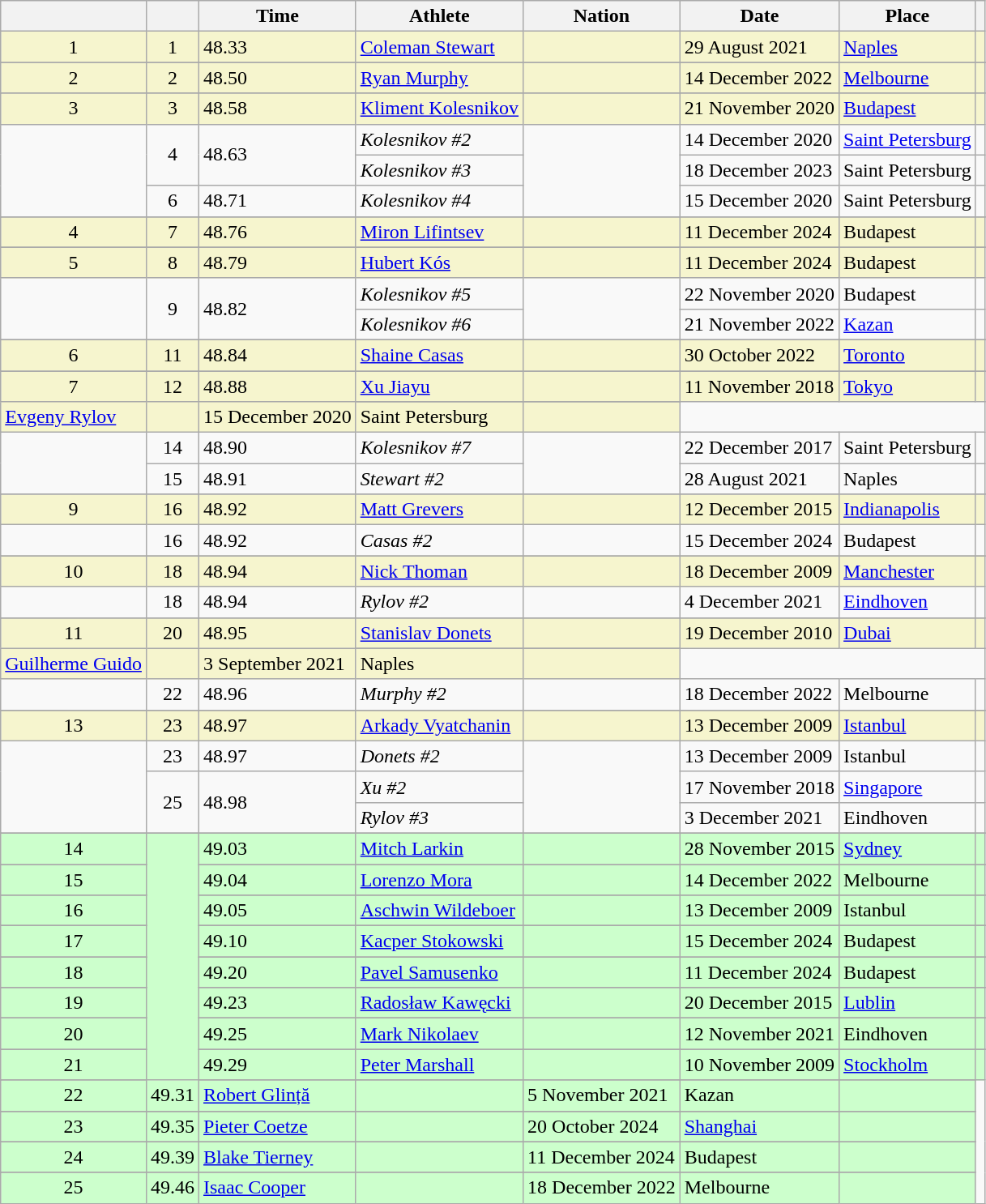<table class="wikitable sortable">
<tr>
<th></th>
<th></th>
<th>Time</th>
<th>Athlete</th>
<th>Nation</th>
<th>Date</th>
<th>Place</th>
<th class="unsortable"></th>
</tr>
<tr bgcolor=f6F5CE>
<td align=center>1</td>
<td align=center>1</td>
<td>48.33</td>
<td><a href='#'>Coleman Stewart</a></td>
<td></td>
<td>29 August 2021</td>
<td><a href='#'>Naples</a></td>
<td></td>
</tr>
<tr>
</tr>
<tr bgcolor=f6F5CE>
<td align=center>2</td>
<td align=center>2</td>
<td>48.50</td>
<td><a href='#'>Ryan Murphy</a></td>
<td></td>
<td>14 December 2022</td>
<td><a href='#'>Melbourne</a></td>
<td></td>
</tr>
<tr>
</tr>
<tr bgcolor=f6F5CE>
<td align=center>3</td>
<td align=center>3</td>
<td>48.58</td>
<td><a href='#'>Kliment Kolesnikov</a></td>
<td></td>
<td>21 November 2020</td>
<td><a href='#'>Budapest</a></td>
<td></td>
</tr>
<tr>
<td rowspan="3"></td>
<td rowspan="2" align=center>4</td>
<td rowspan="2">48.63</td>
<td><em>Kolesnikov #2</em></td>
<td rowspan="3"></td>
<td>14 December 2020</td>
<td><a href='#'>Saint Petersburg</a></td>
<td></td>
</tr>
<tr>
<td><em>Kolesnikov #3</em></td>
<td>18 December 2023</td>
<td>Saint Petersburg</td>
<td></td>
</tr>
<tr>
<td align=center>6</td>
<td>48.71</td>
<td><em>Kolesnikov #4</em></td>
<td>15 December 2020</td>
<td>Saint Petersburg</td>
<td></td>
</tr>
<tr>
</tr>
<tr bgcolor=f6F5CE>
<td align=center>4</td>
<td align=center>7</td>
<td>48.76</td>
<td><a href='#'>Miron Lifintsev</a></td>
<td></td>
<td>11 December 2024</td>
<td>Budapest</td>
<td></td>
</tr>
<tr>
</tr>
<tr bgcolor=f6F5CE>
<td align=center>5</td>
<td align=center>8</td>
<td>48.79</td>
<td><a href='#'>Hubert Kós</a></td>
<td></td>
<td>11 December 2024</td>
<td>Budapest</td>
<td></td>
</tr>
<tr>
<td rowspan="2"></td>
<td rowspan="2" align=center>9</td>
<td rowspan="2">48.82</td>
<td><em>Kolesnikov #5</em></td>
<td rowspan="2"></td>
<td>22 November 2020</td>
<td>Budapest</td>
<td></td>
</tr>
<tr>
<td><em>Kolesnikov #6</em></td>
<td>21 November 2022</td>
<td><a href='#'>Kazan</a></td>
<td></td>
</tr>
<tr>
</tr>
<tr bgcolor=f6F5CE>
<td align=center>6</td>
<td align=center>11</td>
<td>48.84</td>
<td><a href='#'>Shaine Casas</a></td>
<td></td>
<td>30 October 2022</td>
<td><a href='#'>Toronto</a></td>
<td></td>
</tr>
<tr>
</tr>
<tr bgcolor=f6F5CE>
<td rowspan="2" align=center>7</td>
<td rowspan="2" align=center>12</td>
<td rowspan="2">48.88</td>
<td><a href='#'>Xu Jiayu</a></td>
<td></td>
<td>11 November 2018</td>
<td><a href='#'>Tokyo</a></td>
<td></td>
</tr>
<tr>
</tr>
<tr bgcolor=f6F5CE>
<td><a href='#'>Evgeny Rylov</a></td>
<td></td>
<td>15 December 2020</td>
<td>Saint Petersburg</td>
<td></td>
</tr>
<tr>
<td rowspan="2"></td>
<td align=center>14</td>
<td>48.90</td>
<td><em>Kolesnikov #7</em></td>
<td rowspan="2"></td>
<td>22 December 2017</td>
<td>Saint Petersburg</td>
<td></td>
</tr>
<tr>
<td align=center>15</td>
<td>48.91</td>
<td><em>Stewart #2</em></td>
<td>28 August 2021</td>
<td>Naples</td>
<td></td>
</tr>
<tr>
</tr>
<tr bgcolor=f6F5CE>
<td align=center>9</td>
<td align=center>16</td>
<td>48.92</td>
<td><a href='#'>Matt Grevers</a></td>
<td></td>
<td>12 December 2015</td>
<td><a href='#'>Indianapolis</a></td>
<td></td>
</tr>
<tr>
<td></td>
<td align=center>16</td>
<td>48.92</td>
<td><em>Casas #2</em></td>
<td></td>
<td>15 December 2024</td>
<td>Budapest</td>
<td></td>
</tr>
<tr>
</tr>
<tr bgcolor=f6F5CE>
<td align=center>10</td>
<td align=center>18</td>
<td>48.94</td>
<td><a href='#'>Nick Thoman</a></td>
<td></td>
<td>18 December 2009</td>
<td><a href='#'>Manchester</a></td>
<td></td>
</tr>
<tr>
<td></td>
<td align=center>18</td>
<td>48.94</td>
<td><em>Rylov #2</em></td>
<td></td>
<td>4 December 2021</td>
<td><a href='#'>Eindhoven</a></td>
<td></td>
</tr>
<tr>
</tr>
<tr bgcolor=f6F5CE>
<td rowspan="2" align=center>11</td>
<td rowspan="2" align=center>20</td>
<td rowspan="2">48.95</td>
<td><a href='#'>Stanislav Donets</a></td>
<td></td>
<td>19 December 2010</td>
<td><a href='#'>Dubai</a></td>
<td></td>
</tr>
<tr>
</tr>
<tr bgcolor=f6F5CE>
<td><a href='#'>Guilherme Guido</a></td>
<td></td>
<td>3 September 2021</td>
<td>Naples</td>
<td></td>
</tr>
<tr>
<td></td>
<td align=center>22</td>
<td>48.96</td>
<td><em>Murphy #2</em></td>
<td></td>
<td>18 December 2022</td>
<td>Melbourne</td>
<td></td>
</tr>
<tr>
</tr>
<tr bgcolor=f6F5CE>
<td align=center>13</td>
<td align=center>23</td>
<td>48.97</td>
<td><a href='#'>Arkady Vyatchanin</a></td>
<td></td>
<td>13 December 2009</td>
<td><a href='#'>Istanbul</a></td>
<td></td>
</tr>
<tr>
<td rowspan="3"></td>
<td align=center>23</td>
<td>48.97</td>
<td><em>Donets #2</em></td>
<td rowspan="3"></td>
<td>13 December 2009</td>
<td>Istanbul</td>
<td></td>
</tr>
<tr>
<td rowspan="2" align=center>25</td>
<td rowspan="2">48.98</td>
<td><em>Xu #2</em></td>
<td>17 November 2018</td>
<td><a href='#'>Singapore</a></td>
<td></td>
</tr>
<tr>
<td><em>Rylov #3</em></td>
<td>3 December 2021</td>
<td>Eindhoven</td>
<td></td>
</tr>
<tr>
</tr>
<tr bgcolor=CCFFCC>
<td align=center>14</td>
<td rowspan="16"></td>
<td>49.03</td>
<td><a href='#'>Mitch Larkin</a></td>
<td></td>
<td>28 November 2015</td>
<td><a href='#'>Sydney</a></td>
<td></td>
</tr>
<tr>
</tr>
<tr bgcolor=CCFFCC>
<td align=center>15</td>
<td>49.04</td>
<td><a href='#'>Lorenzo Mora</a></td>
<td></td>
<td>14 December 2022</td>
<td>Melbourne</td>
<td></td>
</tr>
<tr>
</tr>
<tr bgcolor=CCFFCC>
<td align=center>16</td>
<td>49.05</td>
<td><a href='#'>Aschwin Wildeboer</a></td>
<td></td>
<td>13 December 2009</td>
<td>Istanbul</td>
<td></td>
</tr>
<tr>
</tr>
<tr bgcolor=CCFFCC>
<td align=center>17</td>
<td>49.10</td>
<td><a href='#'>Kacper Stokowski</a></td>
<td></td>
<td>15 December 2024</td>
<td>Budapest</td>
<td></td>
</tr>
<tr>
</tr>
<tr bgcolor=CCFFCC>
<td align=center>18</td>
<td>49.20</td>
<td><a href='#'>Pavel Samusenko</a></td>
<td></td>
<td>11 December 2024</td>
<td>Budapest</td>
<td></td>
</tr>
<tr>
</tr>
<tr bgcolor=CCFFCC>
<td align=center>19</td>
<td>49.23</td>
<td><a href='#'>Radosław Kawęcki</a></td>
<td></td>
<td>20 December 2015</td>
<td><a href='#'>Lublin</a></td>
<td></td>
</tr>
<tr>
</tr>
<tr bgcolor=CCFFCC>
<td align=center>20</td>
<td>49.25</td>
<td><a href='#'>Mark Nikolaev</a></td>
<td></td>
<td>12 November 2021</td>
<td>Eindhoven</td>
<td></td>
</tr>
<tr>
</tr>
<tr bgcolor=CCFFCC>
<td align=center>21</td>
<td>49.29</td>
<td><a href='#'>Peter Marshall</a></td>
<td></td>
<td>10 November 2009</td>
<td><a href='#'>Stockholm</a></td>
<td></td>
</tr>
<tr>
</tr>
<tr bgcolor=CCFFCC>
<td align=center>22</td>
<td>49.31</td>
<td><a href='#'>Robert Glință</a></td>
<td></td>
<td>5 November 2021</td>
<td>Kazan</td>
<td></td>
</tr>
<tr>
</tr>
<tr bgcolor=CCFFCC>
<td align=center>23</td>
<td>49.35</td>
<td><a href='#'>Pieter Coetze</a></td>
<td></td>
<td>20 October 2024</td>
<td><a href='#'>Shanghai</a></td>
<td></td>
</tr>
<tr>
</tr>
<tr bgcolor=CCFFCC>
<td align=center>24</td>
<td>49.39</td>
<td><a href='#'>Blake Tierney</a></td>
<td></td>
<td>11 December 2024</td>
<td>Budapest</td>
<td></td>
</tr>
<tr>
</tr>
<tr bgcolor=CCFFCC>
<td align=center>25</td>
<td>49.46</td>
<td><a href='#'>Isaac Cooper</a></td>
<td></td>
<td>18 December 2022</td>
<td>Melbourne</td>
<td></td>
</tr>
</table>
